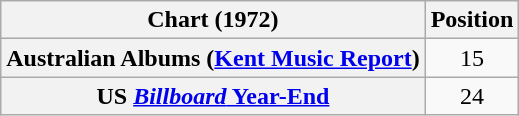<table class="wikitable sortable plainrowheaders">
<tr>
<th>Chart (1972)</th>
<th>Position</th>
</tr>
<tr>
<th scope="row">Australian Albums (<a href='#'>Kent Music Report</a>)</th>
<td align="center">15</td>
</tr>
<tr>
<th scope="row">US <a href='#'><em>Billboard</em> Year-End</a></th>
<td align="center">24</td>
</tr>
</table>
